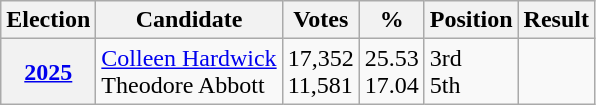<table class="wikitable sortable">
<tr>
<th>Election</th>
<th>Candidate</th>
<th>Votes</th>
<th>%</th>
<th>Position</th>
<th>Result</th>
</tr>
<tr>
<th><a href='#'>2025</a></th>
<td><a href='#'>Colleen Hardwick</a><br>Theodore Abbott</td>
<td>17,352<br>11,581</td>
<td>25.53<br>17.04</td>
<td>3rd<br>5th</td>
<td></td>
</tr>
</table>
